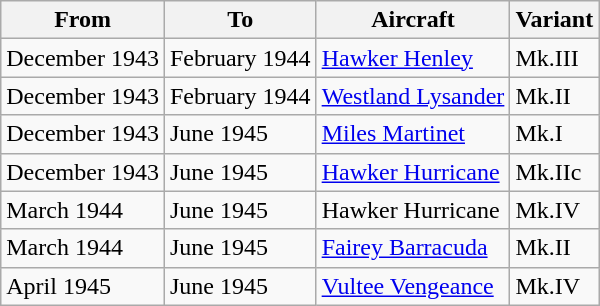<table class="wikitable">
<tr>
<th>From</th>
<th>To</th>
<th>Aircraft</th>
<th>Variant</th>
</tr>
<tr>
<td>December 1943</td>
<td>February 1944</td>
<td><a href='#'>Hawker Henley</a></td>
<td>Mk.III</td>
</tr>
<tr>
<td>December  1943</td>
<td>February 1944</td>
<td><a href='#'>Westland Lysander</a></td>
<td>Mk.II</td>
</tr>
<tr>
<td>December 1943</td>
<td>June 1945</td>
<td><a href='#'>Miles Martinet</a></td>
<td>Mk.I</td>
</tr>
<tr>
<td>December 1943</td>
<td>June 1945</td>
<td><a href='#'>Hawker Hurricane</a></td>
<td>Mk.IIc</td>
</tr>
<tr>
<td>March 1944</td>
<td>June 1945</td>
<td>Hawker Hurricane</td>
<td>Mk.IV</td>
</tr>
<tr>
<td>March 1944</td>
<td>June 1945</td>
<td><a href='#'>Fairey Barracuda</a></td>
<td>Mk.II</td>
</tr>
<tr>
<td>April 1945</td>
<td>June 1945</td>
<td><a href='#'>Vultee Vengeance</a></td>
<td>Mk.IV</td>
</tr>
</table>
